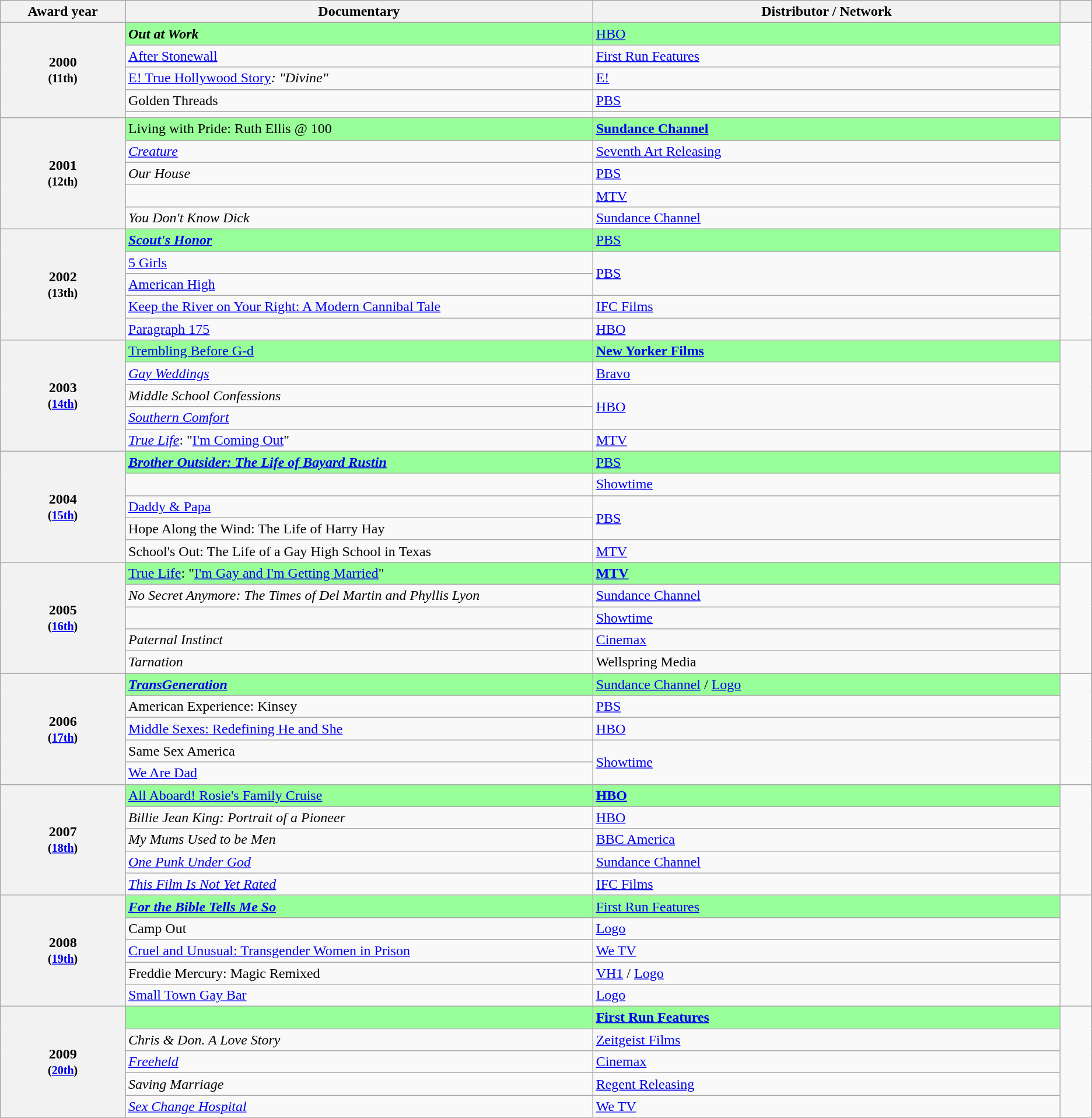<table class="wikitable sortable">
<tr>
<th scope="col" style="width:8%">Award year</th>
<th scope="col" style="width:30%">Documentary</th>
<th scope="col" style="width:30%">Distributor / Network</th>
<th scope="col" style="width:2%" class="unsortable"></th>
</tr>
<tr>
<th rowspan="5" scope="rowgroup" style="text-align:center">2000<br><small>(11th)</small></th>
<td style="background:#99ff99;"><strong><em>Out at Work<em> <strong></td>
<td style="background:#99ff99;"></strong><a href='#'>HBO</a><strong></td>
<td rowspan="5" align="center"><br></td>
</tr>
<tr>
<td></em><a href='#'>After Stonewall</a><em></td>
<td><a href='#'>First Run Features</a></td>
</tr>
<tr>
<td></em><a href='#'>E! True Hollywood Story</a><em>: "Divine"</td>
<td><a href='#'>E!</a></td>
</tr>
<tr>
<td></em>Golden Threads<em></td>
<td><a href='#'>PBS</a></td>
</tr>
<tr>
<td></em><em></td>
<td></td>
</tr>
<tr>
<th rowspan="5" scope="rowgroup" style="text-align:center">2001<br><small>(12th)</small></th>
<td style="background:#99ff99;"></em></strong>Living with Pride: Ruth Ellis @ 100</em> </strong></td>
<td style="background:#99ff99;"><strong><a href='#'>Sundance Channel</a></strong></td>
<td rowspan="5" align="center"><br></td>
</tr>
<tr>
<td><em><a href='#'>Creature</a></em></td>
<td><a href='#'>Seventh Art Releasing</a></td>
</tr>
<tr>
<td><em>Our House</em></td>
<td><a href='#'>PBS</a></td>
</tr>
<tr>
<td><em></em></td>
<td><a href='#'>MTV</a></td>
</tr>
<tr>
<td><em>You Don't Know Dick</em></td>
<td><a href='#'>Sundance Channel</a></td>
</tr>
<tr>
<th rowspan="5" scope="rowgroup" style="text-align:center">2002<br><small>(13th)</small></th>
<td style="background:#99ff99;"><strong><em><a href='#'>Scout's Honor</a><em> <strong></td>
<td style="background:#99ff99;"></strong><a href='#'>PBS</a><strong></td>
<td rowspan="5" align="center"><br></td>
</tr>
<tr>
<td></em><a href='#'>5 Girls</a><em></td>
<td rowspan="2"><a href='#'>PBS</a></td>
</tr>
<tr>
<td></em><a href='#'>American High</a><em></td>
</tr>
<tr>
<td></em><a href='#'>Keep the River on Your Right: A Modern Cannibal Tale</a><em></td>
<td><a href='#'>IFC Films</a></td>
</tr>
<tr>
<td></em><a href='#'>Paragraph 175</a><em></td>
<td><a href='#'>HBO</a></td>
</tr>
<tr>
<th rowspan="5" scope="rowgroup" style="text-align:center">2003<br><small>(<a href='#'>14th</a>)</small></th>
<td style="background:#99ff99;"></em></strong><a href='#'>Trembling Before G-d</a></em> </strong></td>
<td style="background:#99ff99;"><strong><a href='#'>New Yorker Films</a></strong></td>
<td rowspan="5" align="center"><br></td>
</tr>
<tr>
<td><em><a href='#'>Gay Weddings</a></em></td>
<td><a href='#'>Bravo</a></td>
</tr>
<tr>
<td><em>Middle School Confessions</em></td>
<td rowspan="2"><a href='#'>HBO</a></td>
</tr>
<tr>
<td><em><a href='#'>Southern Comfort</a></em></td>
</tr>
<tr>
<td><em><a href='#'>True Life</a></em>: "<a href='#'>I'm Coming Out</a>"</td>
<td><a href='#'>MTV</a></td>
</tr>
<tr>
<th rowspan="5" scope="rowgroup" style="text-align:center">2004<br><small>(<a href='#'>15th</a>)</small></th>
<td style="background:#99ff99;"><strong><em><a href='#'>Brother Outsider: The Life of Bayard Rustin</a><em> <strong></td>
<td style="background:#99ff99;"></strong><a href='#'>PBS</a><strong></td>
<td rowspan="5" align="center"><br></td>
</tr>
<tr>
<td></em><em></td>
<td><a href='#'>Showtime</a></td>
</tr>
<tr>
<td></em><a href='#'>Daddy & Papa</a><em></td>
<td rowspan="2"><a href='#'>PBS</a></td>
</tr>
<tr>
<td></em>Hope Along the Wind: The Life of Harry Hay<em></td>
</tr>
<tr>
<td></em>School's Out: The Life of a Gay High School in Texas<em></td>
<td><a href='#'>MTV</a></td>
</tr>
<tr>
<th rowspan="5" scope="rowgroup" style="text-align:center">2005<br><small>(<a href='#'>16th</a>)</small></th>
<td style="background:#99ff99;"></em></strong><a href='#'>True Life</a></em>: "<a href='#'>I'm Gay and I'm Getting Married</a>" </strong></td>
<td style="background:#99ff99;"><strong><a href='#'>MTV</a></strong></td>
<td rowspan="5" align="center"><br></td>
</tr>
<tr>
<td><em>No Secret Anymore: The Times of Del Martin and Phyllis Lyon</em></td>
<td><a href='#'>Sundance Channel</a></td>
</tr>
<tr>
<td><em></em></td>
<td><a href='#'>Showtime</a></td>
</tr>
<tr>
<td><em>Paternal Instinct</em></td>
<td><a href='#'>Cinemax</a></td>
</tr>
<tr>
<td><em>Tarnation</em></td>
<td>Wellspring Media</td>
</tr>
<tr>
<th rowspan="5" scope="rowgroup" style="text-align:center">2006<br><small>(<a href='#'>17th</a>)</small></th>
<td style="background:#99ff99;"><strong><em><a href='#'>TransGeneration</a><em> <strong></td>
<td style="background:#99ff99;"></strong><a href='#'>Sundance Channel</a> / <a href='#'>Logo</a><strong></td>
<td rowspan="5" align="center"><br></td>
</tr>
<tr>
<td></em>American Experience: Kinsey<em></td>
<td><a href='#'>PBS</a></td>
</tr>
<tr>
<td></em><a href='#'>Middle Sexes: Redefining He and She</a><em></td>
<td><a href='#'>HBO</a></td>
</tr>
<tr>
<td></em>Same Sex America<em></td>
<td rowspan="2"><a href='#'>Showtime</a></td>
</tr>
<tr>
<td></em><a href='#'>We Are Dad</a><em></td>
</tr>
<tr>
<th rowspan="5" scope="rowgroup" style="text-align:center">2007<br><small>(<a href='#'>18th</a>)</small></th>
<td style="background:#99ff99;"></em></strong><a href='#'>All Aboard! Rosie's Family Cruise</a></em> </strong></td>
<td style="background:#99ff99;"><strong><a href='#'>HBO</a></strong></td>
<td rowspan="5" align="center"><br></td>
</tr>
<tr>
<td><em>Billie Jean King: Portrait of a Pioneer</em></td>
<td><a href='#'>HBO</a></td>
</tr>
<tr>
<td><em>My Mums Used to be Men</em></td>
<td><a href='#'>BBC America</a></td>
</tr>
<tr>
<td><em><a href='#'>One Punk Under God</a></em></td>
<td><a href='#'>Sundance Channel</a></td>
</tr>
<tr>
<td><em><a href='#'>This Film Is Not Yet Rated</a></em></td>
<td><a href='#'>IFC Films</a></td>
</tr>
<tr>
<th rowspan="5" scope="rowgroup" style="text-align:center">2008<br><small>(<a href='#'>19th</a>)</small></th>
<td style="background:#99ff99;"><strong><em><a href='#'>For the Bible Tells Me So</a><em> <strong></td>
<td style="background:#99ff99;"></strong><a href='#'>First Run Features</a><strong></td>
<td rowspan="5" align="center"><br></td>
</tr>
<tr>
<td></em>Camp Out<em></td>
<td><a href='#'>Logo</a></td>
</tr>
<tr>
<td></em><a href='#'>Cruel and Unusual: Transgender Women in Prison</a><em></td>
<td><a href='#'>We TV</a></td>
</tr>
<tr>
<td></em>Freddie Mercury: Magic Remixed<em></td>
<td><a href='#'>VH1</a> / <a href='#'>Logo</a></td>
</tr>
<tr>
<td></em><a href='#'>Small Town Gay Bar</a><em></td>
<td><a href='#'>Logo</a></td>
</tr>
<tr>
<th rowspan="5" scope="rowgroup" style="text-align:center">2009<br><small>(<a href='#'>20th</a>)</small></th>
<td style="background:#99ff99;"></em></strong></em> </strong></td>
<td style="background:#99ff99;"><strong><a href='#'>First Run Features</a></strong></td>
<td rowspan="5" align="center"><br></td>
</tr>
<tr>
<td><em>Chris & Don. A Love Story</em></td>
<td><a href='#'>Zeitgeist Films</a></td>
</tr>
<tr>
<td><em><a href='#'>Freeheld</a></em></td>
<td><a href='#'>Cinemax</a></td>
</tr>
<tr>
<td><em>Saving Marriage</em></td>
<td><a href='#'>Regent Releasing</a></td>
</tr>
<tr>
<td><em><a href='#'>Sex Change Hospital</a></em></td>
<td><a href='#'>We TV</a></td>
</tr>
</table>
